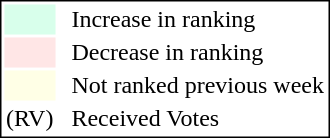<table style="border:1px solid black;">
<tr>
<td style="background:#D8FFEB; width:20px;"></td>
<td> </td>
<td>Increase in ranking</td>
</tr>
<tr>
<td style="background:#FFE6E6; width:20px;"></td>
<td> </td>
<td>Decrease in ranking</td>
</tr>
<tr>
<td style="background:#FFFFE6; width:20px;"></td>
<td> </td>
<td>Not ranked previous week</td>
</tr>
<tr>
<td>(RV)</td>
<td> </td>
<td>Received Votes</td>
</tr>
</table>
